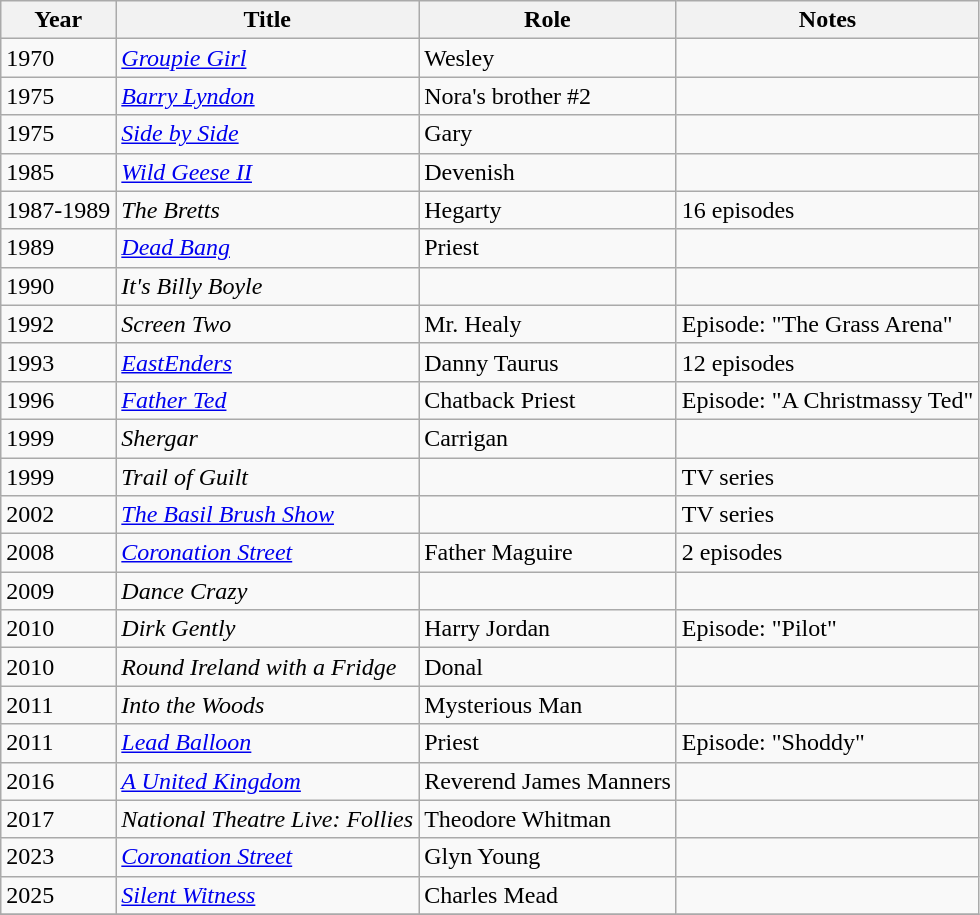<table class="wikitable">
<tr>
<th>Year</th>
<th>Title</th>
<th>Role</th>
<th>Notes</th>
</tr>
<tr>
<td>1970</td>
<td><em><a href='#'>Groupie Girl</a></em></td>
<td>Wesley</td>
<td></td>
</tr>
<tr>
<td>1975</td>
<td><em><a href='#'>Barry Lyndon</a></em></td>
<td>Nora's brother #2</td>
<td></td>
</tr>
<tr>
<td>1975</td>
<td><em><a href='#'>Side by Side</a></em></td>
<td>Gary</td>
<td></td>
</tr>
<tr>
<td>1985</td>
<td><em><a href='#'>Wild Geese II</a></em></td>
<td>Devenish</td>
<td></td>
</tr>
<tr>
<td>1987-1989</td>
<td><em>The Bretts</em></td>
<td>Hegarty</td>
<td>16 episodes</td>
</tr>
<tr>
<td>1989</td>
<td><em><a href='#'>Dead Bang</a></em></td>
<td>Priest</td>
<td></td>
</tr>
<tr>
<td>1990</td>
<td><em>It's Billy Boyle</em></td>
<td></td>
<td></td>
</tr>
<tr>
<td>1992</td>
<td><em>Screen Two</em></td>
<td>Mr. Healy</td>
<td>Episode: "The Grass Arena"</td>
</tr>
<tr>
<td>1993</td>
<td><em><a href='#'>EastEnders</a></em></td>
<td>Danny Taurus</td>
<td>12 episodes</td>
</tr>
<tr>
<td>1996</td>
<td><em><a href='#'>Father Ted</a></em></td>
<td>Chatback Priest</td>
<td>Episode: "A Christmassy Ted"</td>
</tr>
<tr>
<td>1999</td>
<td><em>Shergar</em></td>
<td>Carrigan</td>
<td></td>
</tr>
<tr>
<td>1999</td>
<td><em>Trail of Guilt</em></td>
<td></td>
<td>TV series</td>
</tr>
<tr>
<td>2002</td>
<td><em><a href='#'>The Basil Brush Show</a></em></td>
<td></td>
<td>TV series</td>
</tr>
<tr>
<td>2008</td>
<td><em><a href='#'>Coronation Street</a></em></td>
<td>Father Maguire</td>
<td>2 episodes</td>
</tr>
<tr>
<td>2009</td>
<td><em>Dance Crazy</em></td>
<td></td>
<td></td>
</tr>
<tr>
<td>2010</td>
<td><em>Dirk Gently</em></td>
<td>Harry Jordan</td>
<td>Episode: "Pilot"</td>
</tr>
<tr>
<td>2010</td>
<td><em>Round Ireland with a Fridge</em></td>
<td>Donal</td>
<td></td>
</tr>
<tr>
<td>2011</td>
<td><em>Into the Woods</em></td>
<td>Mysterious Man</td>
<td></td>
</tr>
<tr>
<td>2011</td>
<td><em><a href='#'>Lead Balloon</a></em></td>
<td>Priest</td>
<td>Episode: "Shoddy"</td>
</tr>
<tr>
<td>2016</td>
<td><em><a href='#'>A United Kingdom</a></em></td>
<td>Reverend James Manners</td>
<td></td>
</tr>
<tr>
<td>2017</td>
<td><em>National Theatre Live: Follies</em></td>
<td>Theodore Whitman</td>
<td></td>
</tr>
<tr>
<td>2023</td>
<td><em><a href='#'>Coronation Street</a></em></td>
<td>Glyn Young</td>
<td></td>
</tr>
<tr>
<td>2025</td>
<td><em><a href='#'>Silent Witness</a></em></td>
<td>Charles Mead</td>
<td></td>
</tr>
<tr>
</tr>
</table>
